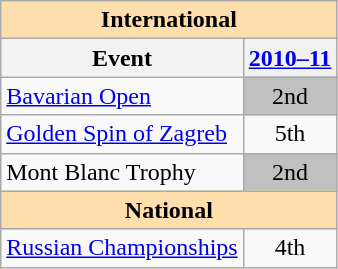<table class="wikitable" style="text-align:center">
<tr>
<th style="background-color: #ffdead; " colspan=2 align=center>International</th>
</tr>
<tr>
<th>Event</th>
<th><a href='#'>2010–11</a></th>
</tr>
<tr>
<td align=left><a href='#'>Bavarian Open</a></td>
<td bgcolor=silver>2nd</td>
</tr>
<tr>
<td align=left><a href='#'>Golden Spin of Zagreb</a></td>
<td>5th</td>
</tr>
<tr>
<td align=left>Mont Blanc Trophy</td>
<td bgcolor=silver>2nd</td>
</tr>
<tr>
<th style="background-color: #ffdead; " colspan=2 align=center>National</th>
</tr>
<tr>
<td align=left><a href='#'>Russian Championships</a></td>
<td>4th</td>
</tr>
</table>
